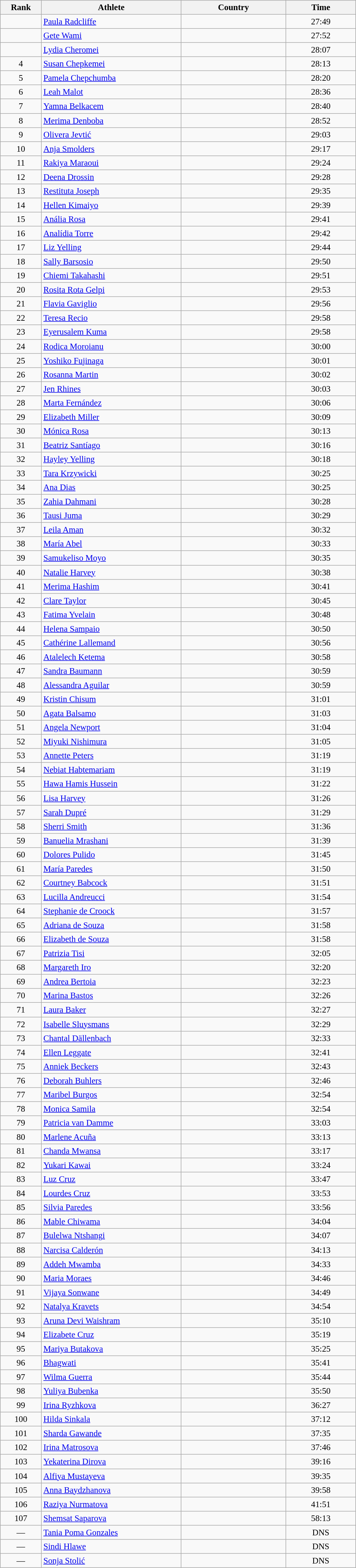<table class="wikitable sortable" style=" text-align:center; font-size:95%;" width="50%">
<tr>
<th width=5%>Rank</th>
<th width=20%>Athlete</th>
<th width=15%>Country</th>
<th width=10%>Time</th>
</tr>
<tr>
<td align=center></td>
<td align=left><a href='#'>Paula Radcliffe</a></td>
<td align=left></td>
<td>27:49</td>
</tr>
<tr>
<td align=center></td>
<td align=left><a href='#'>Gete Wami</a></td>
<td align=left></td>
<td>27:52</td>
</tr>
<tr>
<td align=center></td>
<td align=left><a href='#'>Lydia Cheromei</a></td>
<td align=left></td>
<td>28:07</td>
</tr>
<tr>
<td align=center>4</td>
<td align=left><a href='#'>Susan Chepkemei</a></td>
<td align=left></td>
<td>28:13</td>
</tr>
<tr>
<td align=center>5</td>
<td align=left><a href='#'>Pamela Chepchumba</a></td>
<td align=left></td>
<td>28:20</td>
</tr>
<tr>
<td align=center>6</td>
<td align=left><a href='#'>Leah Malot</a></td>
<td align=left></td>
<td>28:36</td>
</tr>
<tr>
<td align=center>7</td>
<td align=left><a href='#'>Yamna Belkacem</a></td>
<td align=left></td>
<td>28:40</td>
</tr>
<tr>
<td align=center>8</td>
<td align=left><a href='#'>Merima Denboba</a></td>
<td align=left></td>
<td>28:52</td>
</tr>
<tr>
<td align=center>9</td>
<td align=left><a href='#'>Olivera Jevtić</a></td>
<td align=left></td>
<td>29:03</td>
</tr>
<tr>
<td align=center>10</td>
<td align=left><a href='#'>Anja Smolders</a></td>
<td align=left></td>
<td>29:17</td>
</tr>
<tr>
<td align=center>11</td>
<td align=left><a href='#'>Rakiya Maraoui</a></td>
<td align=left></td>
<td>29:24</td>
</tr>
<tr>
<td align=center>12</td>
<td align=left><a href='#'>Deena Drossin</a></td>
<td align=left></td>
<td>29:28</td>
</tr>
<tr>
<td align=center>13</td>
<td align=left><a href='#'>Restituta Joseph</a></td>
<td align=left></td>
<td>29:35</td>
</tr>
<tr>
<td align=center>14</td>
<td align=left><a href='#'>Hellen Kimaiyo</a></td>
<td align=left></td>
<td>29:39</td>
</tr>
<tr>
<td align=center>15</td>
<td align=left><a href='#'>Anália Rosa</a></td>
<td align=left></td>
<td>29:41</td>
</tr>
<tr>
<td align=center>16</td>
<td align=left><a href='#'>Analídia Torre</a></td>
<td align=left></td>
<td>29:42</td>
</tr>
<tr>
<td align=center>17</td>
<td align=left><a href='#'>Liz Yelling</a></td>
<td align=left></td>
<td>29:44</td>
</tr>
<tr>
<td align=center>18</td>
<td align=left><a href='#'>Sally Barsosio</a></td>
<td align=left></td>
<td>29:50</td>
</tr>
<tr>
<td align=center>19</td>
<td align=left><a href='#'>Chiemi Takahashi</a></td>
<td align=left></td>
<td>29:51</td>
</tr>
<tr>
<td align=center>20</td>
<td align=left><a href='#'>Rosita Rota Gelpi</a></td>
<td align=left></td>
<td>29:53</td>
</tr>
<tr>
<td align=center>21</td>
<td align=left><a href='#'>Flavia Gaviglio</a></td>
<td align=left></td>
<td>29:56</td>
</tr>
<tr>
<td align=center>22</td>
<td align=left><a href='#'>Teresa Recio</a></td>
<td align=left></td>
<td>29:58</td>
</tr>
<tr>
<td align=center>23</td>
<td align=left><a href='#'>Eyerusalem Kuma</a></td>
<td align=left></td>
<td>29:58</td>
</tr>
<tr>
<td align=center>24</td>
<td align=left><a href='#'>Rodica Moroianu</a></td>
<td align=left></td>
<td>30:00</td>
</tr>
<tr>
<td align=center>25</td>
<td align=left><a href='#'>Yoshiko Fujinaga</a></td>
<td align=left></td>
<td>30:01</td>
</tr>
<tr>
<td align=center>26</td>
<td align=left><a href='#'>Rosanna Martin</a></td>
<td align=left></td>
<td>30:02</td>
</tr>
<tr>
<td align=center>27</td>
<td align=left><a href='#'>Jen Rhines</a></td>
<td align=left></td>
<td>30:03</td>
</tr>
<tr>
<td align=center>28</td>
<td align=left><a href='#'>Marta Fernández</a></td>
<td align=left></td>
<td>30:06</td>
</tr>
<tr>
<td align=center>29</td>
<td align=left><a href='#'>Elizabeth Miller</a></td>
<td align=left></td>
<td>30:09</td>
</tr>
<tr>
<td align=center>30</td>
<td align=left><a href='#'>Mónica Rosa</a></td>
<td align=left></td>
<td>30:13</td>
</tr>
<tr>
<td align=center>31</td>
<td align=left><a href='#'>Beatriz Santíago</a></td>
<td align=left></td>
<td>30:16</td>
</tr>
<tr>
<td align=center>32</td>
<td align=left><a href='#'>Hayley Yelling</a></td>
<td align=left></td>
<td>30:18</td>
</tr>
<tr>
<td align=center>33</td>
<td align=left><a href='#'>Tara Krzywicki</a></td>
<td align=left></td>
<td>30:25</td>
</tr>
<tr>
<td align=center>34</td>
<td align=left><a href='#'>Ana Dias</a></td>
<td align=left></td>
<td>30:25</td>
</tr>
<tr>
<td align=center>35</td>
<td align=left><a href='#'>Zahia Dahmani</a></td>
<td align=left></td>
<td>30:28</td>
</tr>
<tr>
<td align=center>36</td>
<td align=left><a href='#'>Tausi Juma</a></td>
<td align=left></td>
<td>30:29</td>
</tr>
<tr>
<td align=center>37</td>
<td align=left><a href='#'>Leila Aman</a></td>
<td align=left></td>
<td>30:32</td>
</tr>
<tr>
<td align=center>38</td>
<td align=left><a href='#'>María Abel</a></td>
<td align=left></td>
<td>30:33</td>
</tr>
<tr>
<td align=center>39</td>
<td align=left><a href='#'>Samukeliso Moyo</a></td>
<td align=left></td>
<td>30:35</td>
</tr>
<tr>
<td align=center>40</td>
<td align=left><a href='#'>Natalie Harvey</a></td>
<td align=left></td>
<td>30:38</td>
</tr>
<tr>
<td align=center>41</td>
<td align=left><a href='#'>Merima Hashim</a></td>
<td align=left></td>
<td>30:41</td>
</tr>
<tr>
<td align=center>42</td>
<td align=left><a href='#'>Clare Taylor</a></td>
<td align=left></td>
<td>30:45</td>
</tr>
<tr>
<td align=center>43</td>
<td align=left><a href='#'>Fatima Yvelain</a></td>
<td align=left></td>
<td>30:48</td>
</tr>
<tr>
<td align=center>44</td>
<td align=left><a href='#'>Helena Sampaio</a></td>
<td align=left></td>
<td>30:50</td>
</tr>
<tr>
<td align=center>45</td>
<td align=left><a href='#'>Cathérine Lallemand</a></td>
<td align=left></td>
<td>30:56</td>
</tr>
<tr>
<td align=center>46</td>
<td align=left><a href='#'>Atalelech Ketema</a></td>
<td align=left></td>
<td>30:58</td>
</tr>
<tr>
<td align=center>47</td>
<td align=left><a href='#'>Sandra Baumann</a></td>
<td align=left></td>
<td>30:59</td>
</tr>
<tr>
<td align=center>48</td>
<td align=left><a href='#'>Alessandra Aguilar</a></td>
<td align=left></td>
<td>30:59</td>
</tr>
<tr>
<td align=center>49</td>
<td align=left><a href='#'>Kristin Chisum</a></td>
<td align=left></td>
<td>31:01</td>
</tr>
<tr>
<td align=center>50</td>
<td align=left><a href='#'>Agata Balsamo</a></td>
<td align=left></td>
<td>31:03</td>
</tr>
<tr>
<td align=center>51</td>
<td align=left><a href='#'>Angela Newport</a></td>
<td align=left></td>
<td>31:04</td>
</tr>
<tr>
<td align=center>52</td>
<td align=left><a href='#'>Miyuki Nishimura</a></td>
<td align=left></td>
<td>31:05</td>
</tr>
<tr>
<td align=center>53</td>
<td align=left><a href='#'>Annette Peters</a></td>
<td align=left></td>
<td>31:19</td>
</tr>
<tr>
<td align=center>54</td>
<td align=left><a href='#'>Nebiat Habtemariam</a></td>
<td align=left></td>
<td>31:19</td>
</tr>
<tr>
<td align=center>55</td>
<td align=left><a href='#'>Hawa Hamis Hussein</a></td>
<td align=left></td>
<td>31:22</td>
</tr>
<tr>
<td align=center>56</td>
<td align=left><a href='#'>Lisa Harvey</a></td>
<td align=left></td>
<td>31:26</td>
</tr>
<tr>
<td align=center>57</td>
<td align=left><a href='#'>Sarah Dupré</a></td>
<td align=left></td>
<td>31:29</td>
</tr>
<tr>
<td align=center>58</td>
<td align=left><a href='#'>Sherri Smith</a></td>
<td align=left></td>
<td>31:36</td>
</tr>
<tr>
<td align=center>59</td>
<td align=left><a href='#'>Banuelia Mrashani</a></td>
<td align=left></td>
<td>31:39</td>
</tr>
<tr>
<td align=center>60</td>
<td align=left><a href='#'>Dolores Pulido</a></td>
<td align=left></td>
<td>31:45</td>
</tr>
<tr>
<td align=center>61</td>
<td align=left><a href='#'>María Paredes</a></td>
<td align=left></td>
<td>31:50</td>
</tr>
<tr>
<td align=center>62</td>
<td align=left><a href='#'>Courtney Babcock</a></td>
<td align=left></td>
<td>31:51</td>
</tr>
<tr>
<td align=center>63</td>
<td align=left><a href='#'>Lucilla Andreucci</a></td>
<td align=left></td>
<td>31:54</td>
</tr>
<tr>
<td align=center>64</td>
<td align=left><a href='#'>Stephanie de Croock</a></td>
<td align=left></td>
<td>31:57</td>
</tr>
<tr>
<td align=center>65</td>
<td align=left><a href='#'>Adriana de Souza</a></td>
<td align=left></td>
<td>31:58</td>
</tr>
<tr>
<td align=center>66</td>
<td align=left><a href='#'>Elizabeth de Souza</a></td>
<td align=left></td>
<td>31:58</td>
</tr>
<tr>
<td align=center>67</td>
<td align=left><a href='#'>Patrizia Tisi</a></td>
<td align=left></td>
<td>32:05</td>
</tr>
<tr>
<td align=center>68</td>
<td align=left><a href='#'>Margareth Iro</a></td>
<td align=left></td>
<td>32:20</td>
</tr>
<tr>
<td align=center>69</td>
<td align=left><a href='#'>Andrea Bertoia</a></td>
<td align=left></td>
<td>32:23</td>
</tr>
<tr>
<td align=center>70</td>
<td align=left><a href='#'>Marina Bastos</a></td>
<td align=left></td>
<td>32:26</td>
</tr>
<tr>
<td align=center>71</td>
<td align=left><a href='#'>Laura Baker</a></td>
<td align=left></td>
<td>32:27</td>
</tr>
<tr>
<td align=center>72</td>
<td align=left><a href='#'>Isabelle Sluysmans</a></td>
<td align=left></td>
<td>32:29</td>
</tr>
<tr>
<td align=center>73</td>
<td align=left><a href='#'>Chantal Dällenbach</a></td>
<td align=left></td>
<td>32:33</td>
</tr>
<tr>
<td align=center>74</td>
<td align=left><a href='#'>Ellen Leggate</a></td>
<td align=left></td>
<td>32:41</td>
</tr>
<tr>
<td align=center>75</td>
<td align=left><a href='#'>Anniek Beckers</a></td>
<td align=left></td>
<td>32:43</td>
</tr>
<tr>
<td align=center>76</td>
<td align=left><a href='#'>Deborah Buhlers</a></td>
<td align=left></td>
<td>32:46</td>
</tr>
<tr>
<td align=center>77</td>
<td align=left><a href='#'>Maribel Burgos</a></td>
<td align=left></td>
<td>32:54</td>
</tr>
<tr>
<td align=center>78</td>
<td align=left><a href='#'>Monica Samila</a></td>
<td align=left></td>
<td>32:54</td>
</tr>
<tr>
<td align=center>79</td>
<td align=left><a href='#'>Patricia van Damme</a></td>
<td align=left></td>
<td>33:03</td>
</tr>
<tr>
<td align=center>80</td>
<td align=left><a href='#'>Marlene Acuña</a></td>
<td align=left></td>
<td>33:13</td>
</tr>
<tr>
<td align=center>81</td>
<td align=left><a href='#'>Chanda Mwansa</a></td>
<td align=left></td>
<td>33:17</td>
</tr>
<tr>
<td align=center>82</td>
<td align=left><a href='#'>Yukari Kawai</a></td>
<td align=left></td>
<td>33:24</td>
</tr>
<tr>
<td align=center>83</td>
<td align=left><a href='#'>Luz Cruz</a></td>
<td align=left></td>
<td>33:47</td>
</tr>
<tr>
<td align=center>84</td>
<td align=left><a href='#'>Lourdes Cruz</a></td>
<td align=left></td>
<td>33:53</td>
</tr>
<tr>
<td align=center>85</td>
<td align=left><a href='#'>Silvia Paredes</a></td>
<td align=left></td>
<td>33:56</td>
</tr>
<tr>
<td align=center>86</td>
<td align=left><a href='#'>Mable Chiwama</a></td>
<td align=left></td>
<td>34:04</td>
</tr>
<tr>
<td align=center>87</td>
<td align=left><a href='#'>Bulelwa Ntshangi</a></td>
<td align=left></td>
<td>34:07</td>
</tr>
<tr>
<td align=center>88</td>
<td align=left><a href='#'>Narcisa Calderón</a></td>
<td align=left></td>
<td>34:13</td>
</tr>
<tr>
<td align=center>89</td>
<td align=left><a href='#'>Addeh Mwamba</a></td>
<td align=left></td>
<td>34:33</td>
</tr>
<tr>
<td align=center>90</td>
<td align=left><a href='#'>Maria Moraes</a></td>
<td align=left></td>
<td>34:46</td>
</tr>
<tr>
<td align=center>91</td>
<td align=left><a href='#'>Vijaya Sonwane</a></td>
<td align=left></td>
<td>34:49</td>
</tr>
<tr>
<td align=center>92</td>
<td align=left><a href='#'>Natalya Kravets</a></td>
<td align=left></td>
<td>34:54</td>
</tr>
<tr>
<td align=center>93</td>
<td align=left><a href='#'>Aruna Devi Waishram</a></td>
<td align=left></td>
<td>35:10</td>
</tr>
<tr>
<td align=center>94</td>
<td align=left><a href='#'>Elizabete Cruz</a></td>
<td align=left></td>
<td>35:19</td>
</tr>
<tr>
<td align=center>95</td>
<td align=left><a href='#'>Mariya Butakova</a></td>
<td align=left></td>
<td>35:25</td>
</tr>
<tr>
<td align=center>96</td>
<td align=left><a href='#'>Bhagwati</a></td>
<td align=left></td>
<td>35:41</td>
</tr>
<tr>
<td align=center>97</td>
<td align=left><a href='#'>Wilma Guerra</a></td>
<td align=left></td>
<td>35:44</td>
</tr>
<tr>
<td align=center>98</td>
<td align=left><a href='#'>Yuliya Bubenka</a></td>
<td align=left></td>
<td>35:50</td>
</tr>
<tr>
<td align=center>99</td>
<td align=left><a href='#'>Irina Ryzhkova</a></td>
<td align=left></td>
<td>36:27</td>
</tr>
<tr>
<td align=center>100</td>
<td align=left><a href='#'>Hilda Sinkala</a></td>
<td align=left></td>
<td>37:12</td>
</tr>
<tr>
<td align=center>101</td>
<td align=left><a href='#'>Sharda Gawande</a></td>
<td align=left></td>
<td>37:35</td>
</tr>
<tr>
<td align=center>102</td>
<td align=left><a href='#'>Irina Matrosova</a></td>
<td align=left></td>
<td>37:46</td>
</tr>
<tr>
<td align=center>103</td>
<td align=left><a href='#'>Yekaterina Dirova</a></td>
<td align=left></td>
<td>39:16</td>
</tr>
<tr>
<td align=center>104</td>
<td align=left><a href='#'>Alfiya Mustayeva</a></td>
<td align=left></td>
<td>39:35</td>
</tr>
<tr>
<td align=center>105</td>
<td align=left><a href='#'>Anna Baydzhanova</a></td>
<td align=left></td>
<td>39:58</td>
</tr>
<tr>
<td align=center>106</td>
<td align=left><a href='#'>Raziya Nurmatova</a></td>
<td align=left></td>
<td>41:51</td>
</tr>
<tr>
<td align=center>107</td>
<td align=left><a href='#'>Shemsat Saparova</a></td>
<td align=left></td>
<td>58:13</td>
</tr>
<tr>
<td align=center>—</td>
<td align=left><a href='#'>Tania Poma Gonzales</a></td>
<td align=left></td>
<td>DNS</td>
</tr>
<tr>
<td align=center>—</td>
<td align=left><a href='#'>Sindi Hlawe</a></td>
<td align=left></td>
<td>DNS</td>
</tr>
<tr>
<td align=center>—</td>
<td align=left><a href='#'>Sonja Stolić</a></td>
<td align=left></td>
<td>DNS</td>
</tr>
</table>
